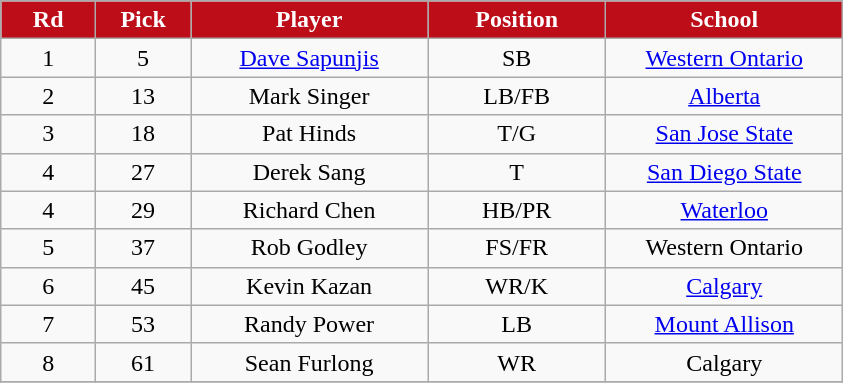<table class="wikitable sortable">
<tr>
<th style="background:#bd0d18;color:#FFFFFF;"  width="8%">Rd</th>
<th style="background:#bd0d18;color:#FFFFFF;"  width="8%">Pick</th>
<th style="background:#bd0d18;color:#FFFFFF;"  width="20%">Player</th>
<th style="background:#bd0d18;color:#FFFFFF;"  width="15%">Position</th>
<th style="background:#bd0d18;color:#FFFFFF;"  width="20%">School</th>
</tr>
<tr align="center">
<td align=center>1</td>
<td>5</td>
<td><a href='#'>Dave Sapunjis</a></td>
<td>SB</td>
<td><a href='#'>Western Ontario</a></td>
</tr>
<tr align="center">
<td align=center>2</td>
<td>13</td>
<td>Mark Singer</td>
<td>LB/FB</td>
<td><a href='#'>Alberta</a></td>
</tr>
<tr align="center">
<td align=center>3</td>
<td>18</td>
<td>Pat Hinds</td>
<td>T/G</td>
<td><a href='#'>San Jose State</a></td>
</tr>
<tr align="center">
<td align=center>4</td>
<td>27</td>
<td>Derek Sang</td>
<td>T</td>
<td><a href='#'>San Diego State</a></td>
</tr>
<tr align="center">
<td align=center>4</td>
<td>29</td>
<td>Richard Chen</td>
<td>HB/PR</td>
<td><a href='#'>Waterloo</a></td>
</tr>
<tr align="center">
<td align=center>5</td>
<td>37</td>
<td>Rob Godley</td>
<td>FS/FR</td>
<td>Western Ontario</td>
</tr>
<tr align="center">
<td align=center>6</td>
<td>45</td>
<td>Kevin Kazan</td>
<td>WR/K</td>
<td><a href='#'>Calgary</a></td>
</tr>
<tr align="center">
<td align=center>7</td>
<td>53</td>
<td>Randy Power</td>
<td>LB</td>
<td><a href='#'>Mount Allison</a></td>
</tr>
<tr align="center">
<td align=center>8</td>
<td>61</td>
<td>Sean Furlong</td>
<td>WR</td>
<td>Calgary</td>
</tr>
<tr>
</tr>
</table>
